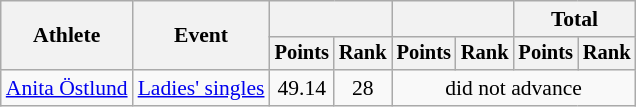<table class="wikitable" style="font-size:90%">
<tr>
<th rowspan="2">Athlete</th>
<th rowspan="2">Event</th>
<th colspan="2"></th>
<th colspan="2"></th>
<th colspan="2">Total</th>
</tr>
<tr style="font-size:95%">
<th>Points</th>
<th>Rank</th>
<th>Points</th>
<th>Rank</th>
<th>Points</th>
<th>Rank</th>
</tr>
<tr align=center>
<td align=left><a href='#'>Anita Östlund</a></td>
<td align=left><a href='#'>Ladies' singles</a></td>
<td>49.14</td>
<td>28</td>
<td colspan=4>did not advance</td>
</tr>
</table>
